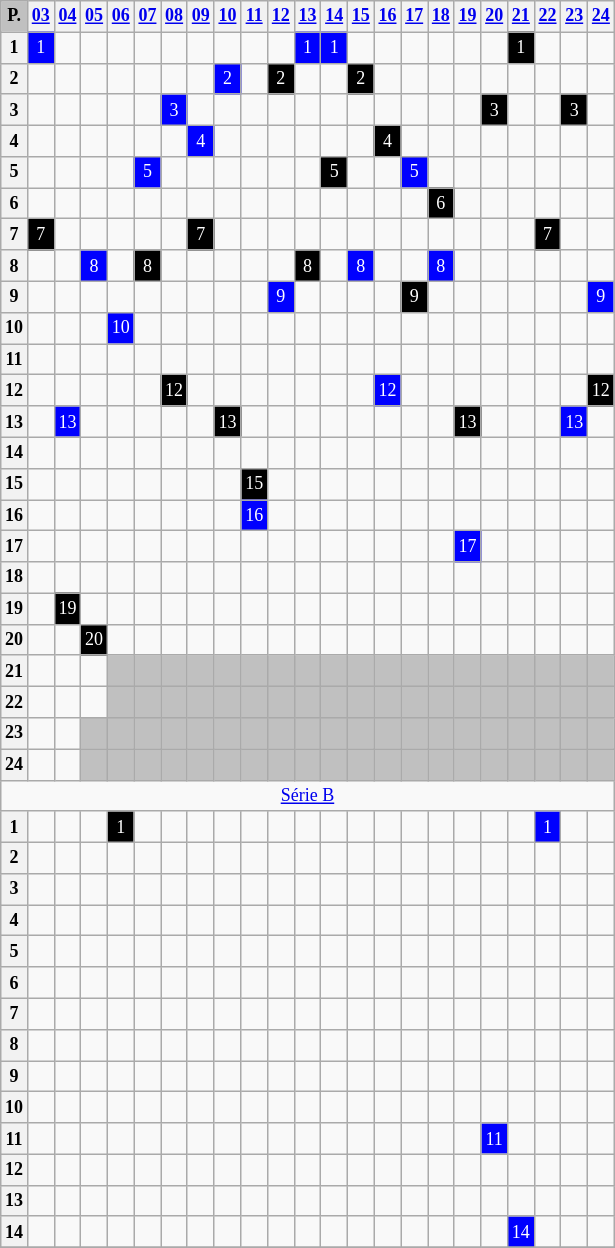<table class="wikitable" style="text-align: center; font-size:75%">
<tr>
<th style="background:#c0c0c0">P.</th>
<th><strong><a href='#'>03</a></strong></th>
<th><strong><a href='#'>04</a></strong></th>
<th><strong><a href='#'>05</a></strong></th>
<th><strong><a href='#'>06</a></strong></th>
<th><strong><a href='#'>07</a></strong></th>
<th><strong><a href='#'>08</a></strong></th>
<th><strong><a href='#'>09</a></strong></th>
<th><strong><a href='#'>10</a></strong></th>
<th><strong><a href='#'>11</a></strong></th>
<th><strong><a href='#'>12</a></strong></th>
<th><strong><a href='#'>13</a></strong></th>
<th><strong><a href='#'>14</a></strong></th>
<th><strong><a href='#'>15</a></strong></th>
<th><strong><a href='#'>16</a></strong></th>
<th><strong><a href='#'>17</a></strong></th>
<th><strong><a href='#'>18</a></strong></th>
<th><strong><a href='#'>19</a></strong></th>
<th><strong><a href='#'>20</a></strong></th>
<th><strong><a href='#'>21</a></strong></th>
<th><strong><a href='#'>22</a></strong></th>
<th><strong><a href='#'>23</a></strong></th>
<th><strong><a href='#'>24</a></strong></th>
</tr>
<tr>
<th>1</th>
<td style="background-color:blue;color:white;">1</td>
<td></td>
<td></td>
<td></td>
<td></td>
<td></td>
<td></td>
<td></td>
<td></td>
<td></td>
<td style="background-color:blue;color:white;">1</td>
<td style="background-color:blue;color:white;">1</td>
<td></td>
<td></td>
<td></td>
<td></td>
<td></td>
<td></td>
<td style="background-color:black;color:white;">1</td>
<td></td>
<td></td>
<td></td>
</tr>
<tr>
<th>2</th>
<td></td>
<td></td>
<td></td>
<td></td>
<td></td>
<td></td>
<td></td>
<td style="background-color:blue;color:white;">2</td>
<td></td>
<td style="background-color:black;color:white;">2</td>
<td></td>
<td></td>
<td style="background-color:black;color:white;">2</td>
<td></td>
<td></td>
<td></td>
<td></td>
<td></td>
<td></td>
<td></td>
<td></td>
<td></td>
</tr>
<tr>
<th>3</th>
<td></td>
<td></td>
<td></td>
<td></td>
<td></td>
<td style="background-color:blue;color:white;">3</td>
<td></td>
<td></td>
<td></td>
<td></td>
<td></td>
<td></td>
<td></td>
<td></td>
<td></td>
<td></td>
<td></td>
<td style="background-color:black;color:white;">3</td>
<td></td>
<td></td>
<td style="background-color:black;color:white;">3</td>
<td></td>
</tr>
<tr>
<th>4</th>
<td></td>
<td></td>
<td></td>
<td></td>
<td></td>
<td></td>
<td style="background-color:blue;color:white;">4</td>
<td></td>
<td></td>
<td></td>
<td></td>
<td></td>
<td></td>
<td style="background-color:black;color:white;">4</td>
<td></td>
<td></td>
<td></td>
<td></td>
<td></td>
<td></td>
<td></td>
<td></td>
</tr>
<tr>
<th>5</th>
<td></td>
<td></td>
<td></td>
<td></td>
<td style="background-color:blue;color:white;">5</td>
<td></td>
<td></td>
<td></td>
<td></td>
<td></td>
<td></td>
<td style="background-color:black;color:white;">5</td>
<td></td>
<td></td>
<td style="background-color:blue;color:white;">5</td>
<td></td>
<td></td>
<td></td>
<td></td>
<td></td>
<td></td>
<td></td>
</tr>
<tr>
<th>6</th>
<td></td>
<td></td>
<td></td>
<td></td>
<td></td>
<td></td>
<td></td>
<td></td>
<td></td>
<td></td>
<td></td>
<td></td>
<td></td>
<td></td>
<td></td>
<td style="background-color:black;color:white;">6</td>
<td></td>
<td></td>
<td></td>
<td></td>
<td></td>
<td></td>
</tr>
<tr>
<th>7</th>
<td style="background-color:black;color:white;">7</td>
<td></td>
<td></td>
<td></td>
<td></td>
<td></td>
<td style="background-color:black;color:white;">7</td>
<td></td>
<td></td>
<td></td>
<td></td>
<td></td>
<td></td>
<td></td>
<td></td>
<td></td>
<td></td>
<td></td>
<td></td>
<td style="background-color:black;color:white;">7</td>
<td></td>
<td></td>
</tr>
<tr>
<th>8</th>
<td></td>
<td></td>
<td style="background-color:blue;color:white;">8</td>
<td></td>
<td style="background-color:black;color:white;">8</td>
<td></td>
<td></td>
<td></td>
<td></td>
<td></td>
<td style="background-color:black;color:white;">8</td>
<td></td>
<td style="background-color:blue;color:white;">8</td>
<td></td>
<td></td>
<td style="background-color:blue;color:white;">8</td>
<td></td>
<td></td>
<td></td>
<td></td>
<td></td>
<td></td>
</tr>
<tr>
<th>9</th>
<td></td>
<td></td>
<td></td>
<td></td>
<td></td>
<td></td>
<td></td>
<td></td>
<td></td>
<td style="background-color:blue;color:white;">9</td>
<td></td>
<td></td>
<td></td>
<td></td>
<td style="background-color:black;color:white;">9</td>
<td></td>
<td></td>
<td></td>
<td></td>
<td></td>
<td></td>
<td style="background-color:blue;color:white;">9</td>
</tr>
<tr>
<th>10</th>
<td></td>
<td></td>
<td></td>
<td style="background-color:blue;color:white;">10</td>
<td></td>
<td></td>
<td></td>
<td></td>
<td></td>
<td></td>
<td></td>
<td></td>
<td></td>
<td></td>
<td></td>
<td></td>
<td></td>
<td></td>
<td></td>
<td></td>
<td></td>
<td></td>
</tr>
<tr>
<th>11</th>
<td></td>
<td></td>
<td></td>
<td></td>
<td></td>
<td></td>
<td></td>
<td></td>
<td></td>
<td></td>
<td></td>
<td></td>
<td></td>
<td></td>
<td></td>
<td></td>
<td></td>
<td></td>
<td></td>
<td></td>
<td></td>
<td></td>
</tr>
<tr>
<th>12</th>
<td></td>
<td></td>
<td></td>
<td></td>
<td></td>
<td style="background-color:black;color:white;">12</td>
<td></td>
<td></td>
<td></td>
<td></td>
<td></td>
<td></td>
<td></td>
<td style="background-color:blue;color:white;">12</td>
<td></td>
<td></td>
<td></td>
<td></td>
<td></td>
<td></td>
<td></td>
<td style="background-color:black;color:white;">12</td>
</tr>
<tr>
<th>13</th>
<td></td>
<td style="background-color:blue;color:white;">13</td>
<td></td>
<td></td>
<td></td>
<td></td>
<td></td>
<td style="background-color:black;color:white;">13</td>
<td></td>
<td></td>
<td></td>
<td></td>
<td></td>
<td></td>
<td></td>
<td></td>
<td style="background-color:black;color:white;">13</td>
<td></td>
<td></td>
<td></td>
<td style="background-color:blue;color:white;">13</td>
<td></td>
</tr>
<tr>
<th>14</th>
<td></td>
<td></td>
<td></td>
<td></td>
<td></td>
<td></td>
<td></td>
<td></td>
<td></td>
<td></td>
<td></td>
<td></td>
<td></td>
<td></td>
<td></td>
<td></td>
<td></td>
<td></td>
<td></td>
<td></td>
<td></td>
<td></td>
</tr>
<tr>
<th>15</th>
<td></td>
<td></td>
<td></td>
<td></td>
<td></td>
<td></td>
<td></td>
<td></td>
<td style="background-color:black;color:white;">15</td>
<td></td>
<td></td>
<td></td>
<td></td>
<td></td>
<td></td>
<td></td>
<td></td>
<td></td>
<td></td>
<td></td>
<td></td>
<td></td>
</tr>
<tr>
<th>16</th>
<td></td>
<td></td>
<td></td>
<td></td>
<td></td>
<td></td>
<td></td>
<td></td>
<td style="background-color:blue;color:white;">16</td>
<td></td>
<td></td>
<td></td>
<td></td>
<td></td>
<td></td>
<td></td>
<td></td>
<td></td>
<td></td>
<td></td>
<td></td>
<td></td>
</tr>
<tr>
<th>17</th>
<td></td>
<td></td>
<td></td>
<td></td>
<td></td>
<td></td>
<td></td>
<td></td>
<td></td>
<td></td>
<td></td>
<td></td>
<td></td>
<td></td>
<td></td>
<td></td>
<td style="background-color:blue;color:white;">17</td>
<td></td>
<td></td>
<td></td>
<td></td>
<td></td>
</tr>
<tr>
<th>18</th>
<td></td>
<td></td>
<td></td>
<td></td>
<td></td>
<td></td>
<td></td>
<td></td>
<td></td>
<td></td>
<td></td>
<td></td>
<td></td>
<td></td>
<td></td>
<td></td>
<td></td>
<td></td>
<td></td>
<td></td>
<td></td>
<td></td>
</tr>
<tr>
<th>19</th>
<td></td>
<td style="background-color:black;color:white;">19</td>
<td></td>
<td></td>
<td></td>
<td></td>
<td></td>
<td></td>
<td></td>
<td></td>
<td></td>
<td></td>
<td></td>
<td></td>
<td></td>
<td></td>
<td></td>
<td></td>
<td></td>
<td></td>
<td></td>
<td></td>
</tr>
<tr>
<th>20</th>
<td></td>
<td></td>
<td style="background-color:black;color:white;">20</td>
<td></td>
<td></td>
<td></td>
<td></td>
<td></td>
<td></td>
<td></td>
<td></td>
<td></td>
<td></td>
<td></td>
<td></td>
<td></td>
<td></td>
<td></td>
<td></td>
<td></td>
<td></td>
<td></td>
</tr>
<tr>
<th>21</th>
<td></td>
<td></td>
<td></td>
<td style="background:#c0c0c0"></td>
<td style="background:#c0c0c0"></td>
<td style="background:#c0c0c0"></td>
<td style="background:#c0c0c0"></td>
<td style="background:#c0c0c0"></td>
<td style="background:#c0c0c0"></td>
<td style="background:#c0c0c0"></td>
<td style="background:#c0c0c0"></td>
<td style="background:#c0c0c0"></td>
<td style="background:#c0c0c0"></td>
<td style="background:#c0c0c0"></td>
<td style="background:#c0c0c0"></td>
<td style="background:#c0c0c0"></td>
<td style="background:#c0c0c0"></td>
<td style="background:#c0c0c0"></td>
<td style="background:#c0c0c0"></td>
<td style="background:#c0c0c0"></td>
<td style="background:#c0c0c0"></td>
<td style="background:#c0c0c0"></td>
</tr>
<tr>
<th>22</th>
<td></td>
<td></td>
<td></td>
<td style="background:#c0c0c0"></td>
<td style="background:#c0c0c0"></td>
<td style="background:#c0c0c0"></td>
<td style="background:#c0c0c0"></td>
<td style="background:#c0c0c0"></td>
<td style="background:#c0c0c0"></td>
<td style="background:#c0c0c0"></td>
<td style="background:#c0c0c0"></td>
<td style="background:#c0c0c0"></td>
<td style="background:#c0c0c0"></td>
<td style="background:#c0c0c0"></td>
<td style="background:#c0c0c0"></td>
<td style="background:#c0c0c0"></td>
<td style="background:#c0c0c0"></td>
<td style="background:#c0c0c0"></td>
<td style="background:#c0c0c0"></td>
<td style="background:#c0c0c0"></td>
<td style="background:#c0c0c0"></td>
<td style="background:#c0c0c0"></td>
</tr>
<tr>
<th>23</th>
<td></td>
<td></td>
<td style="background:#c0c0c0"></td>
<td style="background:#c0c0c0"></td>
<td style="background:#c0c0c0"></td>
<td style="background:#c0c0c0"></td>
<td style="background:#c0c0c0"></td>
<td style="background:#c0c0c0"></td>
<td style="background:#c0c0c0"></td>
<td style="background:#c0c0c0"></td>
<td style="background:#c0c0c0"></td>
<td style="background:#c0c0c0"></td>
<td style="background:#c0c0c0"></td>
<td style="background:#c0c0c0"></td>
<td style="background:#c0c0c0"></td>
<td style="background:#c0c0c0"></td>
<td style="background:#c0c0c0"></td>
<td style="background:#c0c0c0"></td>
<td style="background:#c0c0c0"></td>
<td style="background:#c0c0c0"></td>
<td style="background:#c0c0c0"></td>
<td style="background:#c0c0c0"></td>
</tr>
<tr>
<th>24</th>
<td></td>
<td></td>
<td style="background:#c0c0c0"></td>
<td style="background:#c0c0c0"></td>
<td style="background:#c0c0c0"></td>
<td style="background:#c0c0c0"></td>
<td style="background:#c0c0c0"></td>
<td style="background:#c0c0c0"></td>
<td style="background:#c0c0c0"></td>
<td style="background:#c0c0c0"></td>
<td style="background:#c0c0c0"></td>
<td style="background:#c0c0c0"></td>
<td style="background:#c0c0c0"></td>
<td style="background:#c0c0c0"></td>
<td style="background:#c0c0c0"></td>
<td style="background:#c0c0c0"></td>
<td style="background:#c0c0c0"></td>
<td style="background:#c0c0c0"></td>
<td style="background:#c0c0c0"></td>
<td style="background:#c0c0c0"></td>
<td style="background:#c0c0c0"></td>
<td style="background:#c0c0c0"></td>
</tr>
<tr>
<td colspan="23"><a href='#'>Série B</a></td>
</tr>
<tr>
<th>1</th>
<td></td>
<td></td>
<td></td>
<td style="background-color:black;color:white;">1</td>
<td></td>
<td></td>
<td></td>
<td></td>
<td></td>
<td></td>
<td></td>
<td></td>
<td></td>
<td></td>
<td></td>
<td></td>
<td></td>
<td></td>
<td></td>
<td style="background-color:blue;color:white;">1</td>
<td></td>
<td></td>
</tr>
<tr>
<th>2</th>
<td></td>
<td></td>
<td></td>
<td></td>
<td></td>
<td></td>
<td></td>
<td></td>
<td></td>
<td></td>
<td></td>
<td></td>
<td></td>
<td></td>
<td></td>
<td></td>
<td></td>
<td></td>
<td></td>
<td></td>
<td></td>
<td></td>
</tr>
<tr>
<th>3</th>
<td></td>
<td></td>
<td></td>
<td></td>
<td></td>
<td></td>
<td></td>
<td></td>
<td></td>
<td></td>
<td></td>
<td></td>
<td></td>
<td></td>
<td></td>
<td></td>
<td></td>
<td></td>
<td></td>
<td></td>
<td></td>
<td></td>
</tr>
<tr>
<th>4</th>
<td></td>
<td></td>
<td></td>
<td></td>
<td></td>
<td></td>
<td></td>
<td></td>
<td></td>
<td></td>
<td></td>
<td></td>
<td></td>
<td></td>
<td></td>
<td></td>
<td></td>
<td></td>
<td></td>
<td></td>
<td></td>
<td></td>
</tr>
<tr>
<th>5</th>
<td></td>
<td></td>
<td></td>
<td></td>
<td></td>
<td></td>
<td></td>
<td></td>
<td></td>
<td></td>
<td></td>
<td></td>
<td></td>
<td></td>
<td></td>
<td></td>
<td></td>
<td></td>
<td></td>
<td></td>
<td></td>
<td></td>
</tr>
<tr>
<th>6</th>
<td></td>
<td></td>
<td></td>
<td></td>
<td></td>
<td></td>
<td></td>
<td></td>
<td></td>
<td></td>
<td></td>
<td></td>
<td></td>
<td></td>
<td></td>
<td></td>
<td></td>
<td></td>
<td></td>
<td></td>
<td></td>
<td></td>
</tr>
<tr>
<th>7</th>
<td></td>
<td></td>
<td></td>
<td></td>
<td></td>
<td></td>
<td></td>
<td></td>
<td></td>
<td></td>
<td></td>
<td></td>
<td></td>
<td></td>
<td></td>
<td></td>
<td></td>
<td></td>
<td></td>
<td></td>
<td></td>
<td></td>
</tr>
<tr>
<th>8</th>
<td></td>
<td></td>
<td></td>
<td></td>
<td></td>
<td></td>
<td></td>
<td></td>
<td></td>
<td></td>
<td></td>
<td></td>
<td></td>
<td></td>
<td></td>
<td></td>
<td></td>
<td></td>
<td></td>
<td></td>
<td></td>
<td></td>
</tr>
<tr>
<th>9</th>
<td></td>
<td></td>
<td></td>
<td></td>
<td></td>
<td></td>
<td></td>
<td></td>
<td></td>
<td></td>
<td></td>
<td></td>
<td></td>
<td></td>
<td></td>
<td></td>
<td></td>
<td></td>
<td></td>
<td></td>
<td></td>
<td></td>
</tr>
<tr>
<th>10</th>
<td></td>
<td></td>
<td></td>
<td></td>
<td></td>
<td></td>
<td></td>
<td></td>
<td></td>
<td></td>
<td></td>
<td></td>
<td></td>
<td></td>
<td></td>
<td></td>
<td></td>
<td></td>
<td></td>
<td></td>
<td></td>
<td></td>
</tr>
<tr>
<th>11</th>
<td></td>
<td></td>
<td></td>
<td></td>
<td></td>
<td></td>
<td></td>
<td></td>
<td></td>
<td></td>
<td></td>
<td></td>
<td></td>
<td></td>
<td></td>
<td></td>
<td></td>
<td style="background-color:blue;color:white;">11</td>
<td></td>
<td></td>
<td></td>
<td></td>
</tr>
<tr>
<th>12</th>
<td></td>
<td></td>
<td></td>
<td></td>
<td></td>
<td></td>
<td></td>
<td></td>
<td></td>
<td></td>
<td></td>
<td></td>
<td></td>
<td></td>
<td></td>
<td></td>
<td></td>
<td></td>
<td></td>
<td></td>
<td></td>
<td></td>
</tr>
<tr>
<th>13</th>
<td></td>
<td></td>
<td></td>
<td></td>
<td></td>
<td></td>
<td></td>
<td></td>
<td></td>
<td></td>
<td></td>
<td></td>
<td></td>
<td></td>
<td></td>
<td></td>
<td></td>
<td></td>
<td></td>
<td></td>
<td></td>
<td></td>
</tr>
<tr>
<th>14</th>
<td></td>
<td></td>
<td></td>
<td></td>
<td></td>
<td></td>
<td></td>
<td></td>
<td></td>
<td></td>
<td></td>
<td></td>
<td></td>
<td></td>
<td></td>
<td></td>
<td></td>
<td></td>
<td style="background-color:blue;color:white;">14</td>
<td></td>
<td></td>
<td></td>
</tr>
<tr>
</tr>
</table>
